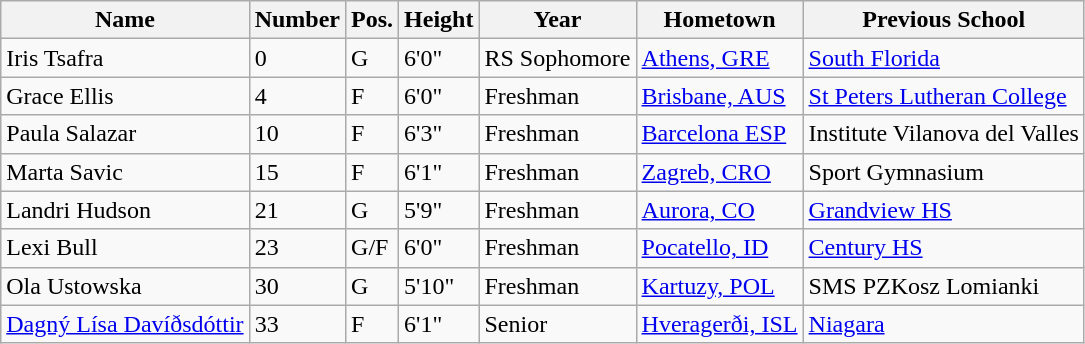<table class="wikitable sortable" border="1">
<tr>
<th>Name</th>
<th>Number</th>
<th>Pos.</th>
<th>Height</th>
<th>Year</th>
<th>Hometown</th>
<th class="unsortable">Previous School</th>
</tr>
<tr>
<td>Iris Tsafra</td>
<td>0</td>
<td>G</td>
<td>6'0"</td>
<td>RS Sophomore</td>
<td><a href='#'>Athens, GRE</a></td>
<td><a href='#'>South Florida</a></td>
</tr>
<tr>
<td>Grace Ellis</td>
<td>4</td>
<td>F</td>
<td>6'0"</td>
<td>Freshman</td>
<td><a href='#'>Brisbane, AUS</a></td>
<td><a href='#'>St Peters Lutheran College</a></td>
</tr>
<tr>
<td>Paula Salazar</td>
<td>10</td>
<td>F</td>
<td>6'3"</td>
<td>Freshman</td>
<td><a href='#'>Barcelona ESP</a></td>
<td>Institute Vilanova del Valles</td>
</tr>
<tr>
<td>Marta Savic</td>
<td>15</td>
<td>F</td>
<td>6'1"</td>
<td>Freshman</td>
<td><a href='#'>Zagreb, CRO</a></td>
<td>Sport Gymnasium</td>
</tr>
<tr>
<td>Landri Hudson</td>
<td>21</td>
<td>G</td>
<td>5'9"</td>
<td>Freshman</td>
<td><a href='#'>Aurora, CO</a></td>
<td><a href='#'>Grandview HS</a></td>
</tr>
<tr>
<td>Lexi Bull</td>
<td>23</td>
<td>G/F</td>
<td>6'0"</td>
<td>Freshman</td>
<td><a href='#'>Pocatello, ID</a></td>
<td><a href='#'>Century HS</a></td>
</tr>
<tr>
<td>Ola Ustowska</td>
<td>30</td>
<td>G</td>
<td>5'10"</td>
<td>Freshman</td>
<td><a href='#'>Kartuzy, POL</a></td>
<td>SMS PZKosz Lomianki</td>
</tr>
<tr>
<td><a href='#'>Dagný Lísa Davíðsdóttir</a></td>
<td>33</td>
<td>F</td>
<td>6'1"</td>
<td>Senior</td>
<td><a href='#'>Hveragerði, ISL</a></td>
<td><a href='#'>Niagara</a></td>
</tr>
</table>
